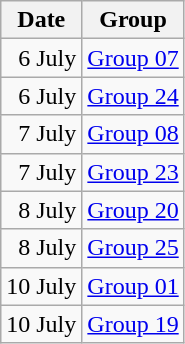<table class="wikitable">
<tr>
<th>Date</th>
<th>Group</th>
</tr>
<tr>
<td style="text-align:right;">6 July</td>
<td style="text-align:left;"><a href='#'>Group 07</a></td>
</tr>
<tr>
<td style="text-align:right;">6 July</td>
<td style="text-align:left;"><a href='#'>Group 24</a></td>
</tr>
<tr>
<td style="text-align:right;">7 July</td>
<td style="text-align:left;"><a href='#'>Group 08</a></td>
</tr>
<tr>
<td style="text-align:right;">7 July</td>
<td style="text-align:left;"><a href='#'>Group 23</a></td>
</tr>
<tr>
<td style="text-align:right;">8 July</td>
<td style="text-align:left;"><a href='#'>Group 20</a></td>
</tr>
<tr>
<td style="text-align:right;">8 July</td>
<td style="text-align:left;"><a href='#'>Group 25</a></td>
</tr>
<tr>
<td style="text-align:right;">10 July</td>
<td style="text-align:left;"><a href='#'>Group 01</a></td>
</tr>
<tr>
<td style="text-align:right;">10 July</td>
<td style="text-align:left;"><a href='#'>Group 19</a></td>
</tr>
</table>
